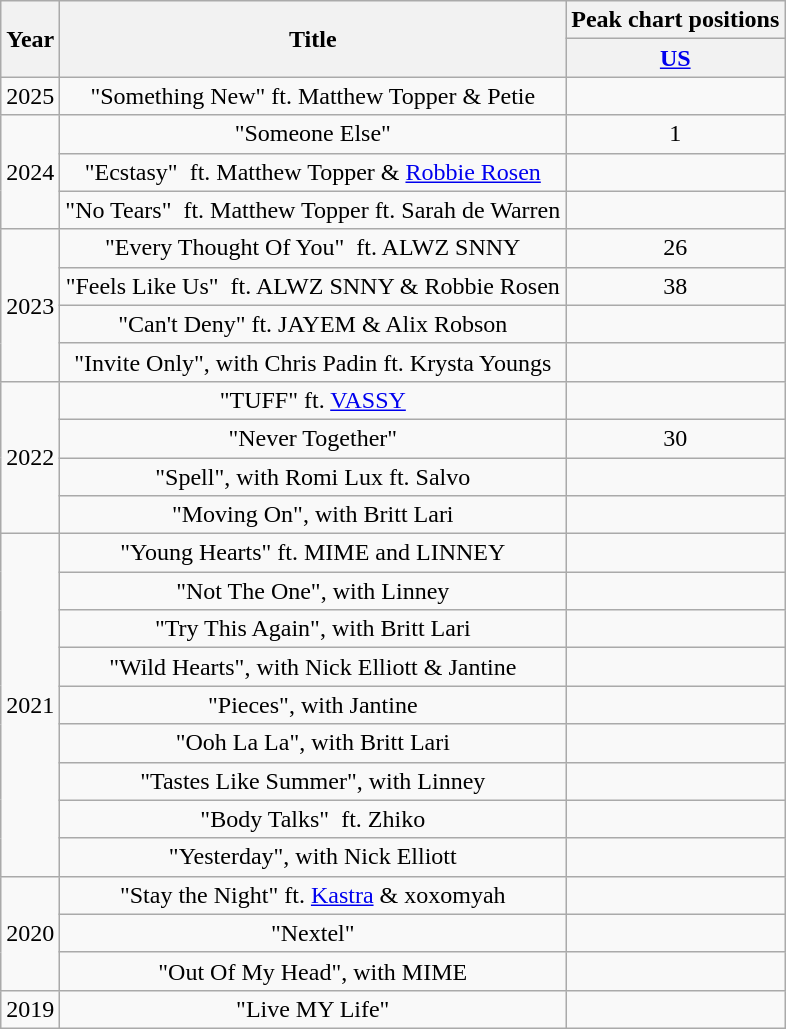<table class="wikitable plainrowheaders" style="text-align:center;">
<tr>
<th rowspan="2" scope="col">Year</th>
<th rowspan="2" scope="col">Title</th>
<th>Peak chart positions</th>
</tr>
<tr>
<th scope="col"><a href='#'>US</a></th>
</tr>
<tr>
<td>2025</td>
<td>"Something New" ft. Matthew Topper & Petie</td>
<td></td>
</tr>
<tr>
<td rowspan="3">2024</td>
<td>"Someone Else"</td>
<td>1</td>
</tr>
<tr>
<td>"Ecstasy"  ft. Matthew Topper & <a href='#'>Robbie Rosen</a></td>
<td></td>
</tr>
<tr>
<td>"No Tears"  ft. Matthew Topper ft. Sarah de Warren</td>
<td></td>
</tr>
<tr>
<td rowspan="4">2023</td>
<td>"Every Thought Of You"  ft. ALWZ SNNY</td>
<td>26</td>
</tr>
<tr>
<td>"Feels Like Us"  ft. ALWZ SNNY & Robbie Rosen</td>
<td>38</td>
</tr>
<tr>
<td>"Can't Deny" ft. JAYEM & Alix Robson</td>
<td></td>
</tr>
<tr>
<td>"Invite Only", with Chris Padin ft. Krysta Youngs</td>
<td></td>
</tr>
<tr>
<td rowspan="4">2022</td>
<td>"TUFF" ft. <a href='#'>VASSY</a></td>
<td></td>
</tr>
<tr>
<td>"Never Together"</td>
<td>30</td>
</tr>
<tr>
<td>"Spell", with Romi Lux ft. Salvo</td>
<td></td>
</tr>
<tr>
<td>"Moving On", with Britt Lari</td>
<td></td>
</tr>
<tr>
<td rowspan="9">2021</td>
<td>"Young Hearts" ft. MIME and LINNEY</td>
<td></td>
</tr>
<tr>
<td>"Not The One", with Linney</td>
<td></td>
</tr>
<tr>
<td>"Try This Again", with Britt Lari</td>
<td></td>
</tr>
<tr>
<td>"Wild Hearts", with Nick Elliott & Jantine</td>
<td></td>
</tr>
<tr>
<td>"Pieces", with Jantine</td>
<td></td>
</tr>
<tr>
<td>"Ooh La La", with Britt Lari</td>
<td></td>
</tr>
<tr>
<td>"Tastes Like Summer", with Linney</td>
<td></td>
</tr>
<tr>
<td>"Body Talks"  ft. Zhiko</td>
<td></td>
</tr>
<tr>
<td>"Yesterday", with Nick Elliott</td>
<td></td>
</tr>
<tr>
<td rowspan="3">2020</td>
<td>"Stay the Night" ft. <a href='#'>Kastra</a> & xoxomyah</td>
<td></td>
</tr>
<tr>
<td>"Nextel"</td>
<td></td>
</tr>
<tr>
<td>"Out Of My Head", with MIME</td>
<td></td>
</tr>
<tr>
<td>2019</td>
<td>"Live MY Life"</td>
<td></td>
</tr>
</table>
